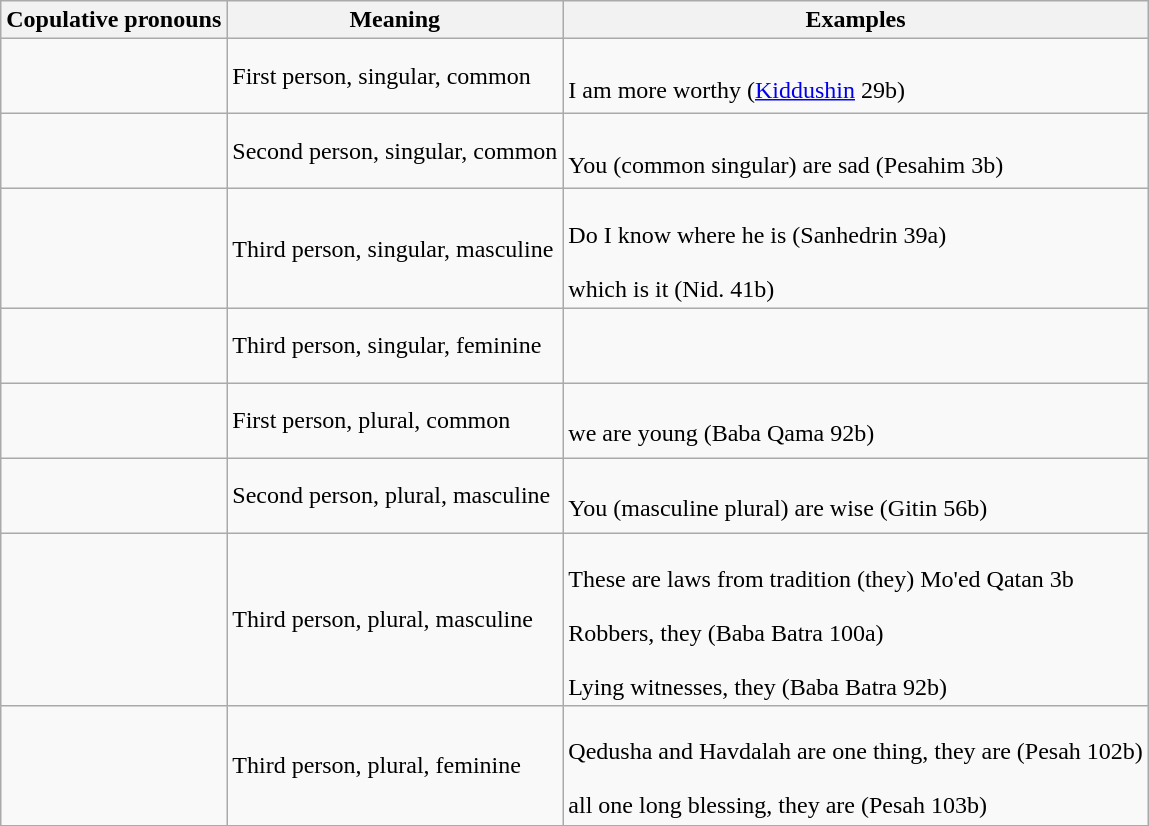<table class="wikitable">
<tr>
<th>Copulative pronouns</th>
<th>Meaning</th>
<th>Examples</th>
</tr>
<tr style="height: 50px">
<td></td>
<td>First person, singular, common</td>
<td> <br> I am more worthy (<a href='#'>Kiddushin</a> 29b)</td>
</tr>
<tr style="height: 50px">
<td></td>
<td>Second person, singular, common</td>
<td> <br> You (common singular) are sad (Pesahim 3b)</td>
</tr>
<tr style="height: 50px">
<td></td>
<td>Third person, singular, masculine</td>
<td> <br> Do I know where he is (Sanhedrin 39a) <br> <br> which is it (Nid. 41b)</td>
</tr>
<tr style="height: 50px">
<td></td>
<td>Third person, singular, feminine</td>
<td></td>
</tr>
<tr style="height: 50px">
<td></td>
<td>First person, plural, common</td>
<td> <br> we are young (Baba Qama 92b)</td>
</tr>
<tr style="height: 50px">
<td></td>
<td>Second person, plural, masculine</td>
<td> <br> You (masculine plural) are wise (Gitin 56b)</td>
</tr>
<tr style="height: 50px">
<td></td>
<td>Third person, plural, masculine</td>
<td> <br>These are laws from tradition (they) Mo'ed Qatan 3b <br>  <br>Robbers, they (Baba Batra 100a) <br>  <br>Lying witnesses, they (Baba Batra 92b)</td>
</tr>
<tr style="height: 50px">
<td></td>
<td>Third person, plural, feminine</td>
<td> <br>Qedusha and Havdalah are one thing, they are (Pesah 102b) <br>  <br> all one long blessing, they are (Pesah 103b)</td>
</tr>
</table>
